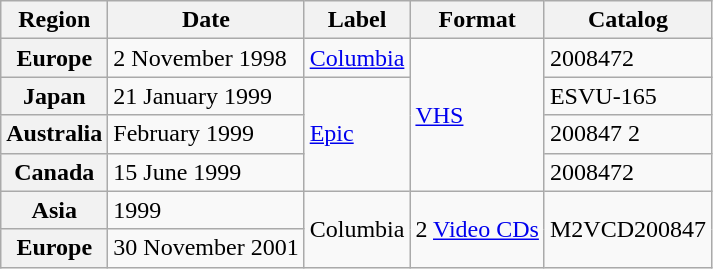<table class="wikitable plainrowheaders">
<tr>
<th>Region</th>
<th>Date</th>
<th>Label</th>
<th>Format</th>
<th>Catalog</th>
</tr>
<tr>
<th scope="row">Europe</th>
<td>2 November 1998</td>
<td><a href='#'>Columbia</a></td>
<td rowspan="4"><a href='#'>VHS</a></td>
<td>2008472</td>
</tr>
<tr>
<th scope="row">Japan</th>
<td>21 January 1999</td>
<td rowspan="3"><a href='#'>Epic</a></td>
<td>ESVU-165</td>
</tr>
<tr>
<th scope="row">Australia</th>
<td rowspan="1">February 1999</td>
<td>200847 2</td>
</tr>
<tr>
<th scope="row">Canada</th>
<td>15 June 1999</td>
<td>2008472</td>
</tr>
<tr>
<th scope="row">Asia</th>
<td>1999</td>
<td rowspan="2">Columbia</td>
<td rowspan="2">2 <a href='#'>Video CDs</a></td>
<td rowspan="2">M2VCD200847</td>
</tr>
<tr>
<th scope="row">Europe</th>
<td>30 November 2001</td>
</tr>
</table>
